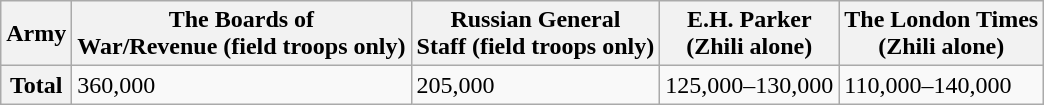<table class="wikitable">
<tr>
<th>Army</th>
<th>The Boards of<br>War/Revenue
(field troops only)</th>
<th>Russian General<br>Staff
(field troops only)</th>
<th>E.H. Parker<br>(Zhili alone)</th>
<th>The London Times<br>(Zhili alone)</th>
</tr>
<tr>
<th>Total</th>
<td>360,000</td>
<td>205,000</td>
<td>125,000–130,000</td>
<td>110,000–140,000</td>
</tr>
</table>
